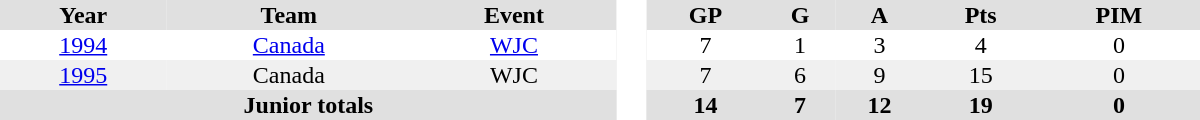<table border="0" cellpadding="1" cellspacing="0" style="text-align:center; width:50em">
<tr ALIGN="center" bgcolor="#e0e0e0">
<th>Year</th>
<th>Team</th>
<th>Event</th>
<th ALIGN="center" rowspan="99" bgcolor="#ffffff"> </th>
<th>GP</th>
<th>G</th>
<th>A</th>
<th>Pts</th>
<th>PIM</th>
</tr>
<tr>
<td><a href='#'>1994</a></td>
<td><a href='#'>Canada</a></td>
<td><a href='#'>WJC</a></td>
<td>7</td>
<td>1</td>
<td>3</td>
<td>4</td>
<td>0</td>
</tr>
<tr bgcolor="#f0f0f0">
<td><a href='#'>1995</a></td>
<td>Canada</td>
<td>WJC</td>
<td>7</td>
<td>6</td>
<td>9</td>
<td>15</td>
<td>0</td>
</tr>
<tr bgcolor="#e0e0e0">
<th colspan=3>Junior totals</th>
<th>14</th>
<th>7</th>
<th>12</th>
<th>19</th>
<th>0</th>
</tr>
</table>
